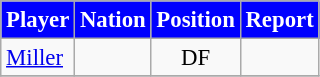<table class="wikitable" style="font-size: 95%; text-align: center;">
<tr>
<th style="background:#00f; color:white; text-align:center;">Player</th>
<th style="background:#00f; color:white; text-align:center;">Nation</th>
<th style="background:#00f; color:white; text-align:center;">Position</th>
<th style="background:#00f; color:white; text-align:center;">Report</th>
</tr>
<tr>
<td style="text-align:left;"><a href='#'>Miller</a></td>
<td style="text-align:left;"></td>
<td>DF</td>
<td></td>
</tr>
<tr>
</tr>
</table>
